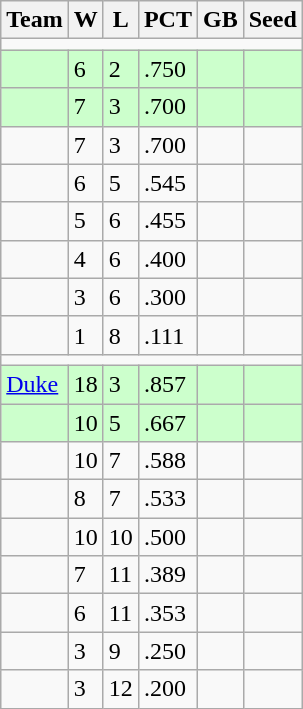<table class=wikitable>
<tr>
<th>Team</th>
<th>W</th>
<th>L</th>
<th>PCT</th>
<th>GB</th>
<th>Seed</th>
</tr>
<tr>
<td colspan=6></td>
</tr>
<tr bgcolor="#ccffcc">
<td></td>
<td>6</td>
<td>2</td>
<td>.750</td>
<td></td>
<td></td>
</tr>
<tr bgcolor="#ccffcc">
<td></td>
<td>7</td>
<td>3</td>
<td>.700</td>
<td></td>
<td></td>
</tr>
<tr>
<td></td>
<td>7</td>
<td>3</td>
<td>.700</td>
<td></td>
<td></td>
</tr>
<tr>
<td></td>
<td>6</td>
<td>5</td>
<td>.545</td>
<td></td>
<td></td>
</tr>
<tr>
<td></td>
<td>5</td>
<td>6</td>
<td>.455</td>
<td></td>
<td></td>
</tr>
<tr>
<td></td>
<td>4</td>
<td>6</td>
<td>.400</td>
<td></td>
<td></td>
</tr>
<tr>
<td></td>
<td>3</td>
<td>6</td>
<td>.300</td>
<td></td>
<td></td>
</tr>
<tr>
<td></td>
<td>1</td>
<td>8</td>
<td>.111</td>
<td></td>
<td></td>
</tr>
<tr>
<td colspan=6></td>
</tr>
<tr bgcolor="#ccffcc">
<td><a href='#'>Duke</a></td>
<td>18</td>
<td>3</td>
<td>.857</td>
<td></td>
<td></td>
</tr>
<tr bgcolor="#ccffcc">
<td></td>
<td>10</td>
<td>5</td>
<td>.667</td>
<td></td>
<td></td>
</tr>
<tr>
<td></td>
<td>10</td>
<td>7</td>
<td>.588</td>
<td></td>
<td></td>
</tr>
<tr>
<td></td>
<td>8</td>
<td>7</td>
<td>.533</td>
<td></td>
<td></td>
</tr>
<tr>
<td></td>
<td>10</td>
<td>10</td>
<td>.500</td>
<td></td>
<td></td>
</tr>
<tr>
<td></td>
<td>7</td>
<td>11</td>
<td>.389</td>
<td></td>
<td></td>
</tr>
<tr>
<td></td>
<td>6</td>
<td>11</td>
<td>.353</td>
<td></td>
<td></td>
</tr>
<tr>
<td></td>
<td>3</td>
<td>9</td>
<td>.250</td>
<td></td>
<td></td>
</tr>
<tr>
<td></td>
<td>3</td>
<td>12</td>
<td>.200</td>
<td></td>
<td></td>
</tr>
</table>
